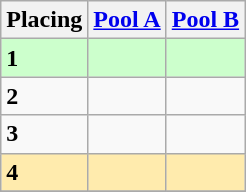<table class=wikitable style="border:1px solid #AAAAAA;">
<tr>
<th>Placing</th>
<th><a href='#'>Pool A</a></th>
<th><a href='#'>Pool B</a></th>
</tr>
<tr style="background: #ccffcc;">
<td><strong>1</strong></td>
<td></td>
<td></td>
</tr>
<tr>
<td><strong>2</strong></td>
<td></td>
<td></td>
</tr>
<tr>
<td><strong>3</strong></td>
<td></td>
<td></td>
</tr>
<tr style="background: #ffebad;">
<td><strong>4</strong></td>
<td></td>
<td></td>
</tr>
<tr>
</tr>
</table>
